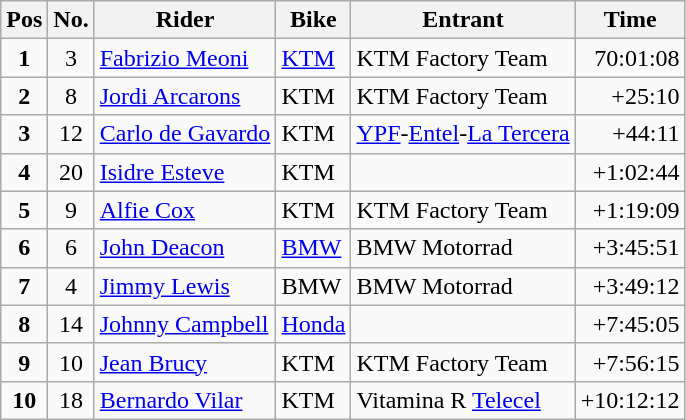<table class="wikitable">
<tr>
<th>Pos</th>
<th>No.</th>
<th>Rider</th>
<th>Bike</th>
<th>Entrant</th>
<th>Time</th>
</tr>
<tr>
<td align=center><strong>1</strong></td>
<td align=center>3</td>
<td> <a href='#'>Fabrizio Meoni</a></td>
<td><a href='#'>KTM</a></td>
<td>KTM Factory Team</td>
<td align=right>70:01:08</td>
</tr>
<tr>
<td align=center><strong>2</strong></td>
<td align=center>8</td>
<td> <a href='#'>Jordi Arcarons</a></td>
<td>KTM</td>
<td>KTM Factory Team</td>
<td align=right>+25:10</td>
</tr>
<tr>
<td align=center><strong>3</strong></td>
<td align=center>12</td>
<td> <a href='#'>Carlo de Gavardo</a></td>
<td>KTM</td>
<td><a href='#'>YPF</a>-<a href='#'>Entel</a>-<a href='#'>La Tercera</a></td>
<td align=right>+44:11</td>
</tr>
<tr>
<td align=center><strong>4</strong></td>
<td align=center>20</td>
<td> <a href='#'>Isidre Esteve</a></td>
<td>KTM</td>
<td></td>
<td align=right>+1:02:44</td>
</tr>
<tr>
<td align=center><strong>5</strong></td>
<td align=center>9</td>
<td> <a href='#'>Alfie Cox</a></td>
<td>KTM</td>
<td>KTM Factory Team</td>
<td align=right>+1:19:09</td>
</tr>
<tr>
<td align=center><strong>6</strong></td>
<td align=center>6</td>
<td> <a href='#'>John Deacon</a></td>
<td><a href='#'>BMW</a></td>
<td>BMW Motorrad</td>
<td align=right>+3:45:51</td>
</tr>
<tr>
<td align=center><strong>7</strong></td>
<td align=center>4</td>
<td> <a href='#'>Jimmy Lewis</a></td>
<td>BMW</td>
<td>BMW Motorrad</td>
<td align=right>+3:49:12</td>
</tr>
<tr>
<td align=center><strong>8</strong></td>
<td align=center>14</td>
<td> <a href='#'>Johnny Campbell</a></td>
<td><a href='#'>Honda</a></td>
<td></td>
<td align=right>+7:45:05</td>
</tr>
<tr>
<td align=center><strong>9</strong></td>
<td align=center>10</td>
<td> <a href='#'>Jean Brucy</a></td>
<td>KTM</td>
<td>KTM Factory Team</td>
<td align=right>+7:56:15</td>
</tr>
<tr>
<td align=center><strong>10</strong></td>
<td align=center>18</td>
<td> <a href='#'>Bernardo Vilar</a></td>
<td>KTM</td>
<td>Vitamina R <a href='#'>Telecel</a></td>
<td align=right>+10:12:12</td>
</tr>
</table>
